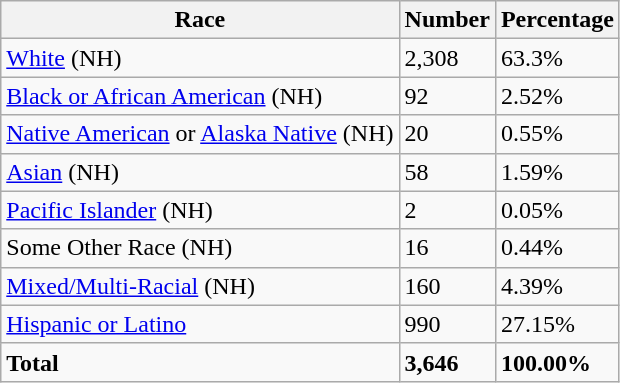<table class="wikitable">
<tr>
<th>Race</th>
<th>Number</th>
<th>Percentage</th>
</tr>
<tr>
<td><a href='#'>White</a> (NH)</td>
<td>2,308</td>
<td>63.3%</td>
</tr>
<tr>
<td><a href='#'>Black or African American</a> (NH)</td>
<td>92</td>
<td>2.52%</td>
</tr>
<tr>
<td><a href='#'>Native American</a> or <a href='#'>Alaska Native</a> (NH)</td>
<td>20</td>
<td>0.55%</td>
</tr>
<tr>
<td><a href='#'>Asian</a> (NH)</td>
<td>58</td>
<td>1.59%</td>
</tr>
<tr>
<td><a href='#'>Pacific Islander</a> (NH)</td>
<td>2</td>
<td>0.05%</td>
</tr>
<tr>
<td>Some Other Race (NH)</td>
<td>16</td>
<td>0.44%</td>
</tr>
<tr>
<td><a href='#'>Mixed/Multi-Racial</a> (NH)</td>
<td>160</td>
<td>4.39%</td>
</tr>
<tr>
<td><a href='#'>Hispanic or Latino</a></td>
<td>990</td>
<td>27.15%</td>
</tr>
<tr>
<td><strong>Total</strong></td>
<td><strong>3,646</strong></td>
<td><strong>100.00%</strong></td>
</tr>
</table>
